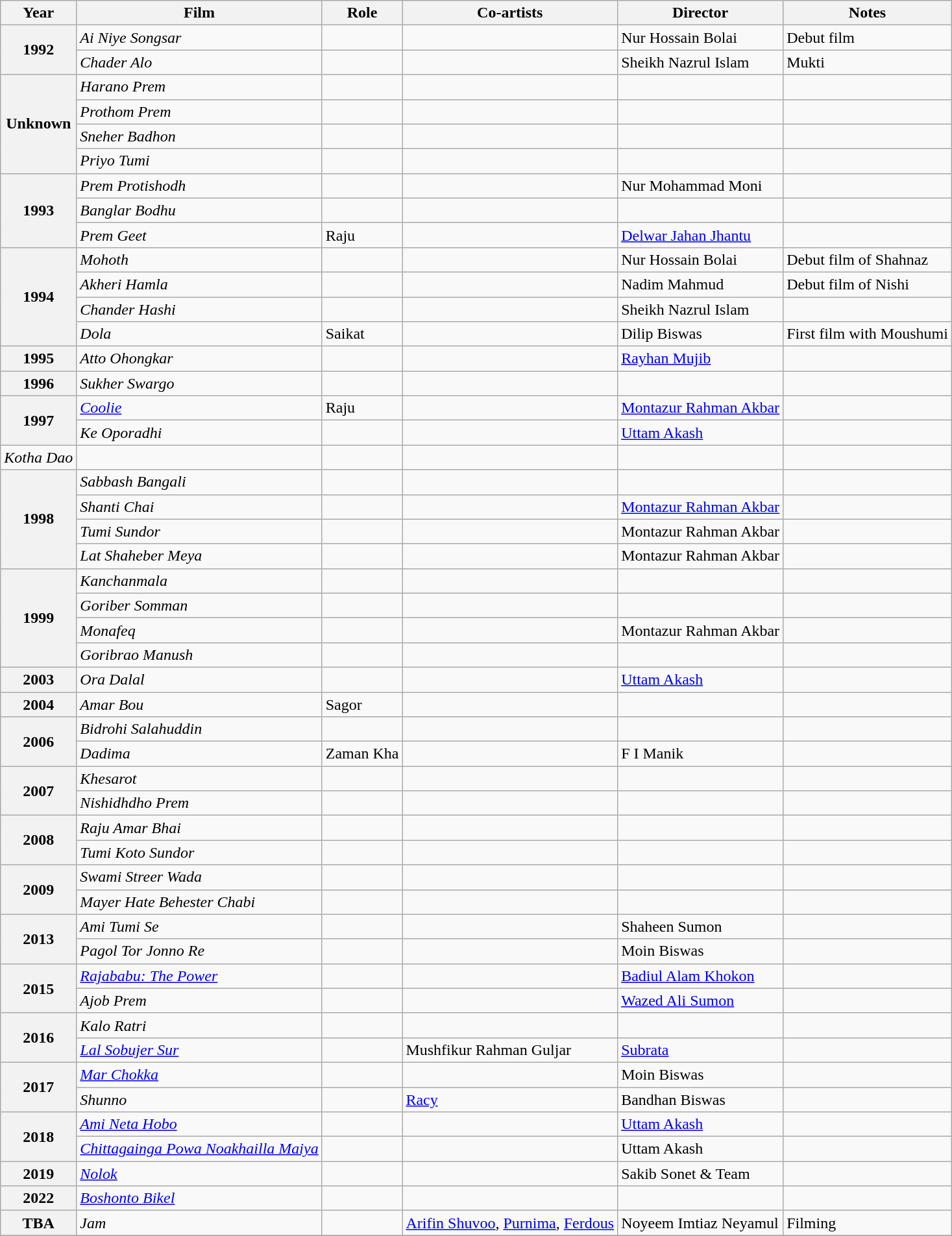<table class="wikitable plainrowheaders sortable">
<tr>
<th scope="col">Year</th>
<th scope="col">Film</th>
<th scope="col">Role</th>
<th scope="col">Co-artists</th>
<th scope="col">Director</th>
<th scope="col" class="unsortable">Notes</th>
</tr>
<tr>
<th rowspan="2">1992</th>
<td><em>Ai Niye Songsar</em></td>
<td></td>
<td></td>
<td>Nur Hossain Bolai</td>
<td>Debut film</td>
</tr>
<tr>
<td><em>Chader Alo</em></td>
<td></td>
<td></td>
<td>Sheikh Nazrul Islam</td>
<td>Mukti</td>
</tr>
<tr>
<th rowspan="4">Unknown</th>
<td><em>Harano Prem</em></td>
<td></td>
<td></td>
<td></td>
<td></td>
</tr>
<tr>
<td><em>Prothom Prem</em></td>
<td></td>
<td></td>
<td></td>
<td></td>
</tr>
<tr>
<td><em>Sneher Badhon</em></td>
<td></td>
<td></td>
<td></td>
<td></td>
</tr>
<tr>
<td><em>Priyo Tumi</em></td>
<td></td>
<td></td>
<td></td>
<td></td>
</tr>
<tr>
<th rowspan="3">1993</th>
<td><em>Prem Protishodh</em></td>
<td></td>
<td></td>
<td>Nur Mohammad Moni</td>
<td></td>
</tr>
<tr>
<td><em>Banglar Bodhu</em></td>
<td></td>
<td></td>
<td></td>
<td></td>
</tr>
<tr>
<td><em>Prem Geet</em></td>
<td>Raju</td>
<td></td>
<td><a href='#'>Delwar Jahan Jhantu</a></td>
<td></td>
</tr>
<tr>
<th rowspan="4">1994</th>
<td><em>Mohoth</em></td>
<td></td>
<td></td>
<td>Nur Hossain Bolai</td>
<td>Debut film of Shahnaz</td>
</tr>
<tr>
<td><em>Akheri Hamla</em></td>
<td></td>
<td></td>
<td>Nadim Mahmud</td>
<td>Debut film of Nishi</td>
</tr>
<tr>
<td><em>Chander Hashi</em></td>
<td></td>
<td></td>
<td>Sheikh Nazrul Islam</td>
<td></td>
</tr>
<tr>
<td><em>Dola</em></td>
<td>Saikat</td>
<td></td>
<td>Dilip Biswas</td>
<td>First film with Moushumi</td>
</tr>
<tr>
<th rowspan="1">1995</th>
<td><em>Atto Ohongkar</em></td>
<td></td>
<td></td>
<td><a href='#'>Rayhan Mujib</a></td>
<td></td>
</tr>
<tr>
<th rowspan="1">1996</th>
<td><em>Sukher Swargo</em></td>
<td></td>
<td></td>
<td></td>
<td></td>
</tr>
<tr>
<th rowspan="2">1997</th>
<td><em><a href='#'>Coolie</a></em></td>
<td>Raju</td>
<td></td>
<td><a href='#'>Montazur Rahman Akbar</a></td>
<td></td>
</tr>
<tr>
<td><em>Ke Oporadhi</em></td>
<td></td>
<td></td>
<td><a href='#'>Uttam Akash</a></td>
<td></td>
</tr>
<tr>
<td><em>Kotha Dao</em></td>
<td></td>
<td></td>
<td></td>
<td></td>
</tr>
<tr>
<th rowspan="4">1998</th>
<td><em>Sabbash Bangali</em></td>
<td></td>
<td></td>
<td></td>
<td></td>
</tr>
<tr>
<td><em>Shanti Chai</em></td>
<td></td>
<td></td>
<td><a href='#'>Montazur Rahman Akbar</a></td>
<td></td>
</tr>
<tr>
<td><em>Tumi Sundor</em></td>
<td></td>
<td></td>
<td>Montazur Rahman Akbar</td>
<td></td>
</tr>
<tr>
<td><em>Lat Shaheber Meya</em></td>
<td></td>
<td></td>
<td>Montazur Rahman Akbar</td>
<td></td>
</tr>
<tr>
<th rowspan="4">1999</th>
<td><em>Kanchanmala</em></td>
<td></td>
<td></td>
<td></td>
<td></td>
</tr>
<tr>
<td><em>Goriber Somman</em></td>
<td></td>
<td></td>
<td></td>
<td></td>
</tr>
<tr>
<td><em>Monafeq</em></td>
<td></td>
<td></td>
<td>Montazur Rahman Akbar</td>
<td></td>
</tr>
<tr>
<td><em>Goribrao Manush</em></td>
<td></td>
<td></td>
<td></td>
<td></td>
</tr>
<tr>
<th rowspan="1">2003</th>
<td><em>Ora Dalal</em></td>
<td></td>
<td></td>
<td><a href='#'>Uttam Akash</a></td>
<td></td>
</tr>
<tr>
<th rowspan="1">2004</th>
<td><em>Amar Bou</em></td>
<td>Sagor</td>
<td></td>
<td></td>
<td></td>
</tr>
<tr>
<th rowspan="2">2006</th>
<td><em>Bidrohi Salahuddin</em></td>
<td></td>
<td></td>
<td></td>
<td></td>
</tr>
<tr>
<td><em>Dadima</em></td>
<td>Zaman Kha</td>
<td></td>
<td>F I Manik</td>
<td></td>
</tr>
<tr>
<th rowspan="2">2007</th>
<td><em>Khesarot</em></td>
<td></td>
<td></td>
<td></td>
<td></td>
</tr>
<tr>
<td><em>Nishidhdho Prem</em></td>
<td></td>
<td></td>
<td></td>
<td></td>
</tr>
<tr>
<th rowspan="2">2008</th>
<td><em>Raju Amar Bhai</em></td>
<td></td>
<td></td>
<td></td>
<td></td>
</tr>
<tr>
<td><em>Tumi Koto Sundor</em></td>
<td></td>
<td></td>
<td></td>
<td></td>
</tr>
<tr>
<th rowspan="2">2009</th>
<td><em>Swami Streer Wada</em></td>
<td></td>
<td></td>
<td></td>
<td></td>
</tr>
<tr>
<td><em>Mayer Hate Behester Chabi</em></td>
<td></td>
<td></td>
<td></td>
<td></td>
</tr>
<tr>
<th rowspan="2">2013</th>
<td><em>Ami Tumi Se</em></td>
<td></td>
<td></td>
<td>Shaheen Sumon</td>
<td></td>
</tr>
<tr>
<td><em>Pagol Tor Jonno Re</em></td>
<td></td>
<td></td>
<td>Moin Biswas</td>
<td></td>
</tr>
<tr>
<th rowspan="2">2015</th>
<td><em><a href='#'>Rajababu: The Power</a></em></td>
<td></td>
<td></td>
<td><a href='#'>Badiul Alam Khokon</a></td>
<td></td>
</tr>
<tr>
<td><em>Ajob Prem</em></td>
<td></td>
<td></td>
<td><a href='#'>Wazed Ali Sumon</a></td>
<td></td>
</tr>
<tr>
<th rowspan="2">2016</th>
<td><em>Kalo Ratri</em></td>
<td></td>
<td></td>
<td></td>
<td></td>
</tr>
<tr>
<td><em><a href='#'>Lal Sobujer Sur</a></em></td>
<td></td>
<td>Mushfikur Rahman Guljar</td>
<td><a href='#'>Subrata</a></td>
<td></td>
</tr>
<tr>
<th rowspan="2">2017</th>
<td><em><a href='#'>Mar Chokka</a></em></td>
<td></td>
<td></td>
<td>Moin Biswas</td>
<td></td>
</tr>
<tr>
<td><em>Shunno</em></td>
<td></td>
<td><a href='#'>Racy</a></td>
<td>Bandhan Biswas</td>
<td></td>
</tr>
<tr>
<th rowspan="2">2018</th>
<td><em><a href='#'>Ami Neta Hobo</a></em></td>
<td></td>
<td></td>
<td><a href='#'>Uttam Akash</a></td>
<td></td>
</tr>
<tr>
<td><em><a href='#'>Chittagainga Powa Noakhailla Maiya</a></em></td>
<td></td>
<td></td>
<td>Uttam Akash</td>
<td></td>
</tr>
<tr>
<th rowspan="1">2019</th>
<td><em><a href='#'>Nolok</a></em></td>
<td></td>
<td></td>
<td>Sakib Sonet & Team</td>
<td></td>
</tr>
<tr>
<th rowspan="1">2022</th>
<td><em><a href='#'>Boshonto Bikel</a></em></td>
<td></td>
<td></td>
<td></td>
<td></td>
</tr>
<tr>
<th rowspan="1">TBA</th>
<td><em>Jam</em></td>
<td></td>
<td><a href='#'>Arifin Shuvoo</a>, <a href='#'>Purnima</a>, <a href='#'>Ferdous</a></td>
<td>Noyeem Imtiaz Neyamul</td>
<td>Filming</td>
</tr>
<tr>
</tr>
</table>
